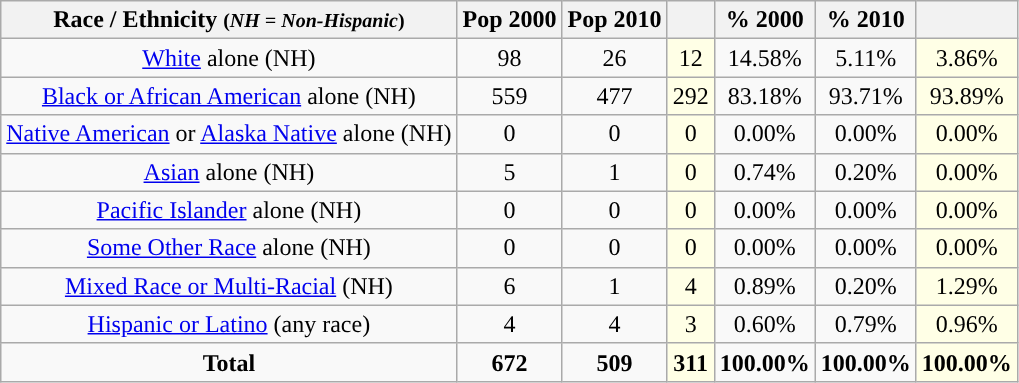<table class="wikitable" style="text-align:center;">
<tr>
<th>Race / Ethnicity <small>(<em>NH = Non-Hispanic</em>)</small></th>
<th>Pop 2000</th>
<th>Pop 2010</th>
<th></th>
<th>% 2000</th>
<th>% 2010</th>
<th></th>
</tr>
<tr>
<td><a href='#'>White</a> alone (NH)</td>
<td>98</td>
<td>26</td>
<td style='background: #ffffe6;'>12</td>
<td>14.58%</td>
<td>5.11%</td>
<td style='background: #ffffe6;'>3.86%</td>
</tr>
<tr>
<td><a href='#'>Black or African American</a> alone (NH)</td>
<td>559</td>
<td>477</td>
<td style='background: #ffffe6;'>292</td>
<td>83.18%</td>
<td>93.71%</td>
<td style='background: #ffffe6;'>93.89%</td>
</tr>
<tr>
<td><a href='#'>Native American</a> or <a href='#'>Alaska Native</a> alone (NH)</td>
<td>0</td>
<td>0</td>
<td style='background: #ffffe6;'>0</td>
<td>0.00%</td>
<td>0.00%</td>
<td style='background: #ffffe6;'>0.00%</td>
</tr>
<tr>
<td><a href='#'>Asian</a> alone (NH)</td>
<td>5</td>
<td>1</td>
<td style='background: #ffffe6;'>0</td>
<td>0.74%</td>
<td>0.20%</td>
<td style='background: #ffffe6;'>0.00%</td>
</tr>
<tr>
<td><a href='#'>Pacific Islander</a> alone (NH)</td>
<td>0</td>
<td>0</td>
<td style='background: #ffffe6;'>0</td>
<td>0.00%</td>
<td>0.00%</td>
<td style='background: #ffffe6;'>0.00%</td>
</tr>
<tr>
<td><a href='#'>Some Other Race</a> alone (NH)</td>
<td>0</td>
<td>0</td>
<td style='background: #ffffe6;'>0</td>
<td>0.00%</td>
<td>0.00%</td>
<td style='background: #ffffe6;'>0.00%</td>
</tr>
<tr>
<td><a href='#'>Mixed Race or Multi-Racial</a> (NH)</td>
<td>6</td>
<td>1</td>
<td style='background: #ffffe6;'>4</td>
<td>0.89%</td>
<td>0.20%</td>
<td style='background: #ffffe6;'>1.29%</td>
</tr>
<tr>
<td><a href='#'>Hispanic or Latino</a> (any race)</td>
<td>4</td>
<td>4</td>
<td style='background: #ffffe6;'>3</td>
<td>0.60%</td>
<td>0.79%</td>
<td style='background: #ffffe6;'>0.96%</td>
</tr>
<tr>
<td><strong>Total</strong></td>
<td><strong>672</strong></td>
<td><strong>509</strong></td>
<td style='background: #ffffe6;'><strong>311</strong></td>
<td><strong>100.00%</strong></td>
<td><strong>100.00%</strong></td>
<td style='background: #ffffe6;'><strong>100.00%</strong></td>
</tr>
</table>
